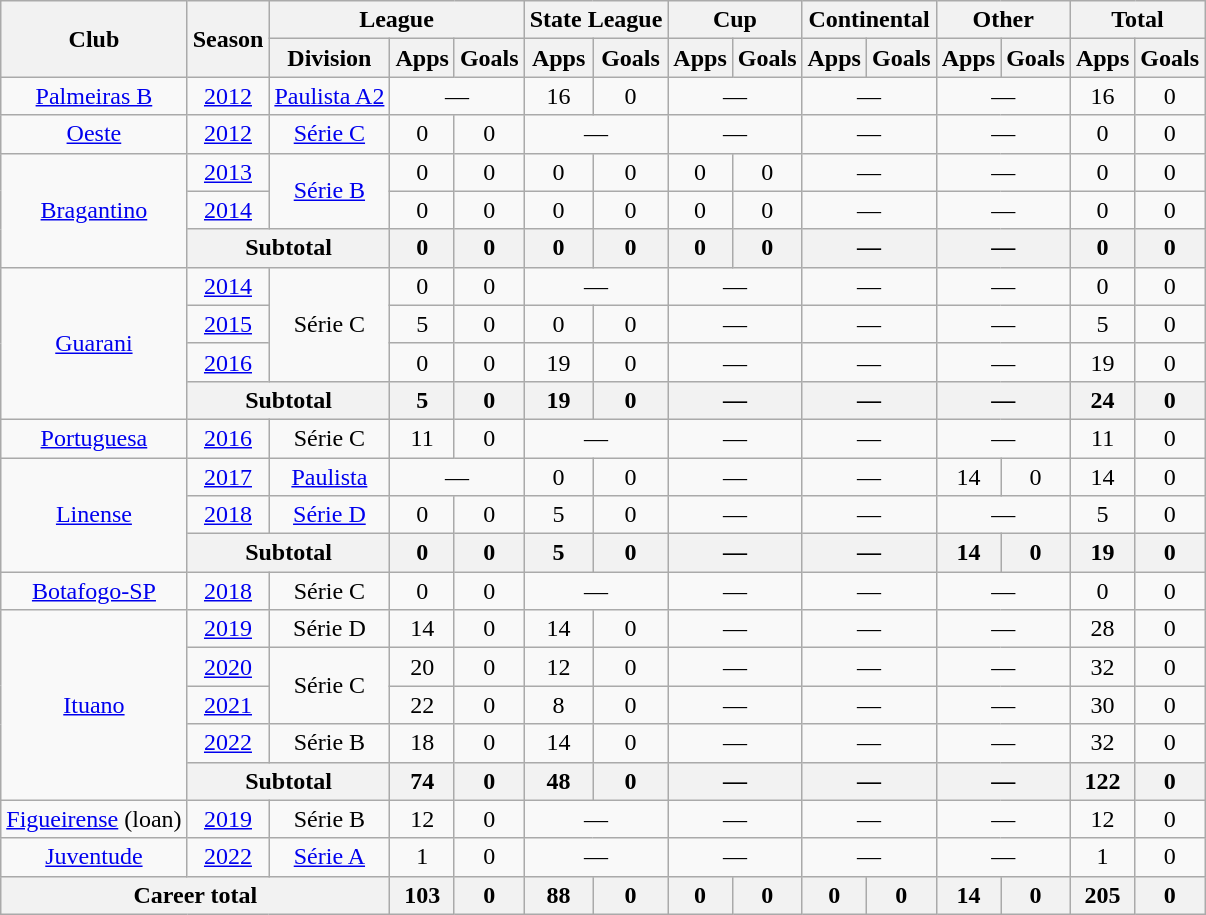<table class="wikitable" style="text-align: center;">
<tr>
<th rowspan="2">Club</th>
<th rowspan="2">Season</th>
<th colspan="3">League</th>
<th colspan="2">State League</th>
<th colspan="2">Cup</th>
<th colspan="2">Continental</th>
<th colspan="2">Other</th>
<th colspan="2">Total</th>
</tr>
<tr>
<th>Division</th>
<th>Apps</th>
<th>Goals</th>
<th>Apps</th>
<th>Goals</th>
<th>Apps</th>
<th>Goals</th>
<th>Apps</th>
<th>Goals</th>
<th>Apps</th>
<th>Goals</th>
<th>Apps</th>
<th>Goals</th>
</tr>
<tr>
<td valign="center"><a href='#'>Palmeiras B</a></td>
<td><a href='#'>2012</a></td>
<td><a href='#'>Paulista A2</a></td>
<td colspan="2">—</td>
<td>16</td>
<td>0</td>
<td colspan="2">—</td>
<td colspan="2">—</td>
<td colspan="2">—</td>
<td>16</td>
<td>0</td>
</tr>
<tr>
<td valign="center"><a href='#'>Oeste</a></td>
<td><a href='#'>2012</a></td>
<td><a href='#'>Série C</a></td>
<td>0</td>
<td>0</td>
<td colspan="2">—</td>
<td colspan="2">—</td>
<td colspan="2">—</td>
<td colspan="2">—</td>
<td>0</td>
<td>0</td>
</tr>
<tr>
<td rowspan="3" valign="center"><a href='#'>Bragantino</a></td>
<td><a href='#'>2013</a></td>
<td rowspan="2"><a href='#'>Série B</a></td>
<td>0</td>
<td>0</td>
<td>0</td>
<td>0</td>
<td>0</td>
<td>0</td>
<td colspan="2">—</td>
<td colspan="2">—</td>
<td>0</td>
<td>0</td>
</tr>
<tr>
<td><a href='#'>2014</a></td>
<td>0</td>
<td>0</td>
<td>0</td>
<td>0</td>
<td>0</td>
<td>0</td>
<td colspan="2">—</td>
<td colspan="2">—</td>
<td>0</td>
<td>0</td>
</tr>
<tr>
<th colspan="2">Subtotal</th>
<th>0</th>
<th>0</th>
<th>0</th>
<th>0</th>
<th>0</th>
<th>0</th>
<th colspan="2">—</th>
<th colspan="2">—</th>
<th>0</th>
<th>0</th>
</tr>
<tr>
<td rowspan="4" valign="center"><a href='#'>Guarani</a></td>
<td><a href='#'>2014</a></td>
<td rowspan="3">Série C</td>
<td>0</td>
<td>0</td>
<td colspan="2">—</td>
<td colspan="2">—</td>
<td colspan="2">—</td>
<td colspan="2">—</td>
<td>0</td>
<td>0</td>
</tr>
<tr>
<td><a href='#'>2015</a></td>
<td>5</td>
<td>0</td>
<td>0</td>
<td>0</td>
<td colspan="2">—</td>
<td colspan="2">—</td>
<td colspan="2">—</td>
<td>5</td>
<td>0</td>
</tr>
<tr>
<td><a href='#'>2016</a></td>
<td>0</td>
<td>0</td>
<td>19</td>
<td>0</td>
<td colspan="2">—</td>
<td colspan="2">—</td>
<td colspan="2">—</td>
<td>19</td>
<td>0</td>
</tr>
<tr>
<th colspan="2">Subtotal</th>
<th>5</th>
<th>0</th>
<th>19</th>
<th>0</th>
<th colspan="2">—</th>
<th colspan="2">—</th>
<th colspan="2">—</th>
<th>24</th>
<th>0</th>
</tr>
<tr>
<td valign="center"><a href='#'>Portuguesa</a></td>
<td><a href='#'>2016</a></td>
<td>Série C</td>
<td>11</td>
<td>0</td>
<td colspan="2">—</td>
<td colspan="2">—</td>
<td colspan="2">—</td>
<td colspan="2">—</td>
<td>11</td>
<td>0</td>
</tr>
<tr>
<td rowspan="3" valign="center"><a href='#'>Linense</a></td>
<td><a href='#'>2017</a></td>
<td><a href='#'>Paulista</a></td>
<td colspan="2">—</td>
<td>0</td>
<td>0</td>
<td colspan="2">—</td>
<td colspan="2">—</td>
<td>14</td>
<td>0</td>
<td>14</td>
<td>0</td>
</tr>
<tr>
<td><a href='#'>2018</a></td>
<td><a href='#'>Série D</a></td>
<td>0</td>
<td>0</td>
<td>5</td>
<td>0</td>
<td colspan="2">—</td>
<td colspan="2">—</td>
<td colspan="2">—</td>
<td>5</td>
<td>0</td>
</tr>
<tr>
<th colspan="2">Subtotal</th>
<th>0</th>
<th>0</th>
<th>5</th>
<th>0</th>
<th colspan="2">—</th>
<th colspan="2">—</th>
<th>14</th>
<th>0</th>
<th>19</th>
<th>0</th>
</tr>
<tr>
<td valign="center"><a href='#'>Botafogo-SP</a></td>
<td><a href='#'>2018</a></td>
<td>Série C</td>
<td>0</td>
<td>0</td>
<td colspan="2">—</td>
<td colspan="2">—</td>
<td colspan="2">—</td>
<td colspan="2">—</td>
<td>0</td>
<td>0</td>
</tr>
<tr>
<td rowspan="5" valign="center"><a href='#'>Ituano</a></td>
<td><a href='#'>2019</a></td>
<td>Série D</td>
<td>14</td>
<td>0</td>
<td>14</td>
<td>0</td>
<td colspan="2">—</td>
<td colspan="2">—</td>
<td colspan="2">—</td>
<td>28</td>
<td>0</td>
</tr>
<tr>
<td><a href='#'>2020</a></td>
<td rowspan="2">Série C</td>
<td>20</td>
<td>0</td>
<td>12</td>
<td>0</td>
<td colspan="2">—</td>
<td colspan="2">—</td>
<td colspan="2">—</td>
<td>32</td>
<td>0</td>
</tr>
<tr>
<td><a href='#'>2021</a></td>
<td>22</td>
<td>0</td>
<td>8</td>
<td>0</td>
<td colspan="2">—</td>
<td colspan="2">—</td>
<td colspan="2">—</td>
<td>30</td>
<td>0</td>
</tr>
<tr>
<td><a href='#'>2022</a></td>
<td>Série B</td>
<td>18</td>
<td>0</td>
<td>14</td>
<td>0</td>
<td colspan="2">—</td>
<td colspan="2">—</td>
<td colspan="2">—</td>
<td>32</td>
<td>0</td>
</tr>
<tr>
<th colspan="2">Subtotal</th>
<th>74</th>
<th>0</th>
<th>48</th>
<th>0</th>
<th colspan="2">—</th>
<th colspan="2">—</th>
<th colspan="2">—</th>
<th>122</th>
<th>0</th>
</tr>
<tr>
<td valign="center"><a href='#'>Figueirense</a> (loan)</td>
<td><a href='#'>2019</a></td>
<td>Série B</td>
<td>12</td>
<td>0</td>
<td colspan="2">—</td>
<td colspan="2">—</td>
<td colspan="2">—</td>
<td colspan="2">—</td>
<td>12</td>
<td>0</td>
</tr>
<tr>
<td valign="center"><a href='#'>Juventude</a></td>
<td><a href='#'>2022</a></td>
<td><a href='#'>Série A</a></td>
<td>1</td>
<td>0</td>
<td colspan="2">—</td>
<td colspan="2">—</td>
<td colspan="2">—</td>
<td colspan="2">—</td>
<td>1</td>
<td>0</td>
</tr>
<tr>
<th colspan="3"><strong>Career total</strong></th>
<th>103</th>
<th>0</th>
<th>88</th>
<th>0</th>
<th>0</th>
<th>0</th>
<th>0</th>
<th>0</th>
<th>14</th>
<th>0</th>
<th>205</th>
<th>0</th>
</tr>
</table>
